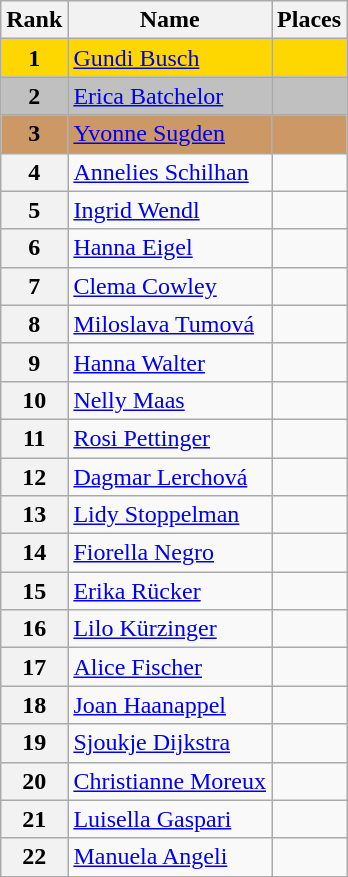<table class="wikitable">
<tr>
<th>Rank</th>
<th>Name</th>
<th>Places</th>
</tr>
<tr bgcolor="gold">
<td align="center"><strong>1</strong></td>
<td> <a href='#'>Gundi Busch</a></td>
<td></td>
</tr>
<tr bgcolor="silver">
<td align="center"><strong>2</strong></td>
<td> <a href='#'>Erica Batchelor</a></td>
<td></td>
</tr>
<tr bgcolor="cc9966">
<td align="center"><strong>3</strong></td>
<td> <a href='#'>Yvonne Sugden</a></td>
<td></td>
</tr>
<tr>
<th>4</th>
<td> <a href='#'>Annelies Schilhan</a></td>
<td></td>
</tr>
<tr>
<th>5</th>
<td> <a href='#'>Ingrid Wendl</a></td>
<td></td>
</tr>
<tr>
<th>6</th>
<td> <a href='#'>Hanna Eigel</a></td>
<td></td>
</tr>
<tr>
<th>7</th>
<td> <a href='#'>Clema Cowley</a></td>
<td></td>
</tr>
<tr>
<th>8</th>
<td> <a href='#'>Miloslava Tumová</a></td>
<td></td>
</tr>
<tr>
<th>9</th>
<td> <a href='#'>Hanna Walter</a></td>
<td></td>
</tr>
<tr>
<th>10</th>
<td> <a href='#'>Nelly Maas</a></td>
<td></td>
</tr>
<tr>
<th>11</th>
<td> <a href='#'>Rosi Pettinger</a></td>
<td></td>
</tr>
<tr>
<th>12</th>
<td> <a href='#'>Dagmar Lerchová</a></td>
<td></td>
</tr>
<tr>
<th>13</th>
<td> <a href='#'>Lidy Stoppelman</a></td>
<td></td>
</tr>
<tr>
<th>14</th>
<td> <a href='#'>Fiorella Negro</a></td>
<td></td>
</tr>
<tr>
<th>15</th>
<td> <a href='#'>Erika Rücker</a></td>
<td></td>
</tr>
<tr>
<th>16</th>
<td> <a href='#'>Lilo Kürzinger</a></td>
<td></td>
</tr>
<tr>
<th>17</th>
<td> <a href='#'>Alice Fischer</a></td>
<td></td>
</tr>
<tr>
<th>18</th>
<td> <a href='#'>Joan Haanappel</a></td>
<td></td>
</tr>
<tr>
<th>19</th>
<td> <a href='#'>Sjoukje Dijkstra</a></td>
<td></td>
</tr>
<tr>
<th>20</th>
<td> <a href='#'>Christianne Moreux</a></td>
<td></td>
</tr>
<tr>
<th>21</th>
<td> <a href='#'>Luisella Gaspari</a></td>
<td></td>
</tr>
<tr>
<th>22</th>
<td> <a href='#'>Manuela Angeli</a></td>
<td></td>
</tr>
</table>
